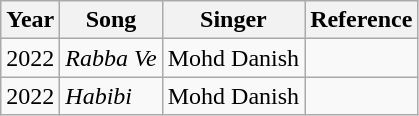<table class="wikitable sortable">
<tr>
<th scope="col">Year</th>
<th scope="col">Song</th>
<th scope="col">Singer</th>
<th scope="col">Reference</th>
</tr>
<tr>
<td>2022</td>
<td><em>Rabba Ve</em></td>
<td>Mohd Danish</td>
<td></td>
</tr>
<tr>
<td>2022</td>
<td><em>Habibi</em></td>
<td>Mohd Danish</td>
<td></td>
</tr>
</table>
